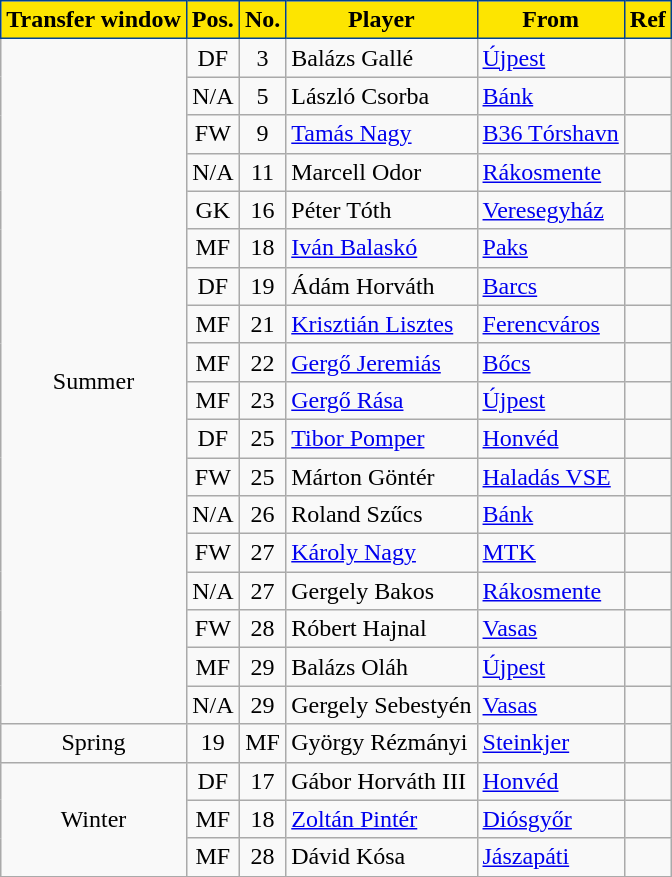<table class="wikitable plainrowheaders sortable">
<tr>
<th style="background-color:#FDE500;color:black;border:1px solid #004292">Transfer window</th>
<th style="background-color:#FDE500;color:black;border:1px solid #004292">Pos.</th>
<th style="background-color:#FDE500;color:black;border:1px solid #004292">No.</th>
<th style="background-color:#FDE500;color:black;border:1px solid #004292">Player</th>
<th style="background-color:#FDE500;color:black;border:1px solid #004292">From</th>
<th style="background-color:#FDE500;color:black;border:1px solid #004292">Ref</th>
</tr>
<tr>
<td rowspan="18" style="text-align:center;">Summer</td>
<td style="text-align:center;">DF</td>
<td style="text-align:center;">3</td>
<td style="text-align:left;"> Balázs Gallé</td>
<td style="text-align:left;"><a href='#'>Újpest</a></td>
<td></td>
</tr>
<tr>
<td style="text-align:center;">N/A</td>
<td style="text-align:center;">5</td>
<td style="text-align:left;"> László Csorba</td>
<td style="text-align:left;"><a href='#'>Bánk</a></td>
<td></td>
</tr>
<tr>
<td style="text-align:center;">FW</td>
<td style="text-align:center;">9</td>
<td style="text-align:left;"> <a href='#'>Tamás Nagy</a></td>
<td style="text-align:left;"> <a href='#'>B36 Tórshavn</a></td>
<td></td>
</tr>
<tr>
<td style="text-align:center;">N/A</td>
<td style="text-align:center;">11</td>
<td style="text-align:left;"> Marcell Odor</td>
<td style="text-align:left;"><a href='#'>Rákosmente</a></td>
<td></td>
</tr>
<tr>
<td style="text-align:center;">GK</td>
<td style="text-align:center;">16</td>
<td style="text-align:left;"> Péter Tóth</td>
<td style="text-align:left;"><a href='#'>Veresegyház</a></td>
<td></td>
</tr>
<tr>
<td style="text-align:center;">MF</td>
<td style="text-align:center;">18</td>
<td style="text-align:left;"> <a href='#'>Iván Balaskó</a></td>
<td style="text-align:left;"><a href='#'>Paks</a></td>
<td></td>
</tr>
<tr>
<td style="text-align:center;">DF</td>
<td style="text-align:center;">19</td>
<td style="text-align:left;"> Ádám Horváth</td>
<td style="text-align:left;"><a href='#'>Barcs</a></td>
<td></td>
</tr>
<tr>
<td style="text-align:center;">MF</td>
<td style="text-align:center;">21</td>
<td style="text-align:left;"> <a href='#'>Krisztián Lisztes</a></td>
<td style="text-align:left;"><a href='#'>Ferencváros</a></td>
<td></td>
</tr>
<tr>
<td style="text-align:center;">MF</td>
<td style="text-align:center;">22</td>
<td style="text-align:left;"> <a href='#'>Gergő Jeremiás</a></td>
<td style="text-align:left;"><a href='#'>Bőcs</a></td>
<td></td>
</tr>
<tr>
<td style="text-align:center;">MF</td>
<td style="text-align:center;">23</td>
<td style="text-align:left;"> <a href='#'>Gergő Rása</a></td>
<td style="text-align:left;"><a href='#'>Újpest</a></td>
<td></td>
</tr>
<tr>
<td style="text-align:center;">DF</td>
<td style="text-align:center;">25</td>
<td style="text-align:left;"> <a href='#'>Tibor Pomper</a></td>
<td style="text-align:left;"><a href='#'>Honvéd</a></td>
<td></td>
</tr>
<tr>
<td style="text-align:center;">FW</td>
<td style="text-align:center;">25</td>
<td style="text-align:left;"> Márton Göntér</td>
<td style="text-align:left;"><a href='#'>Haladás VSE</a></td>
<td></td>
</tr>
<tr>
<td style="text-align:center;">N/A</td>
<td style="text-align:center;">26</td>
<td style="text-align:left;"> Roland Szűcs</td>
<td style="text-align:left;"><a href='#'>Bánk</a></td>
<td></td>
</tr>
<tr>
<td style="text-align:center;">FW</td>
<td style="text-align:center;">27</td>
<td style="text-align:left;"> <a href='#'>Károly Nagy</a></td>
<td style="text-align:left;"><a href='#'>MTK</a></td>
<td></td>
</tr>
<tr>
<td style="text-align:center;">N/A</td>
<td style="text-align:center;">27</td>
<td style="text-align:left;"> Gergely Bakos</td>
<td style="text-align:left;"><a href='#'>Rákosmente</a></td>
<td></td>
</tr>
<tr>
<td style="text-align:center;">FW</td>
<td style="text-align:center;">28</td>
<td style="text-align:left;"> Róbert Hajnal</td>
<td style="text-align:left;"><a href='#'>Vasas</a></td>
<td></td>
</tr>
<tr>
<td style="text-align:center;">MF</td>
<td style="text-align:center;">29</td>
<td style="text-align:left;"> Balázs Oláh</td>
<td style="text-align:left;"><a href='#'>Újpest</a></td>
<td></td>
</tr>
<tr>
<td style="text-align:center;">N/A</td>
<td style="text-align:center;">29</td>
<td style="text-align:left;"> Gergely Sebestyén</td>
<td style="text-align:left;"><a href='#'>Vasas</a></td>
<td></td>
</tr>
<tr>
<td style="text-align:center;">Spring</td>
<td style="text-align:center;">19</td>
<td style="text-align:center;">MF</td>
<td style="text-align:left;"> György Rézmányi</td>
<td style="text-align:left;"> <a href='#'>Steinkjer</a></td>
<td></td>
</tr>
<tr>
<td rowspan="3" style="text-align:center;">Winter</td>
<td style="text-align:center;">DF</td>
<td style="text-align:center;">17</td>
<td style="text-align:left;"> Gábor Horváth III</td>
<td style="text-align:left;"><a href='#'>Honvéd</a></td>
<td></td>
</tr>
<tr>
<td style="text-align:center;">MF</td>
<td style="text-align:center;">18</td>
<td style="text-align:left;"> <a href='#'>Zoltán Pintér</a></td>
<td style="text-align:left;"><a href='#'>Diósgyőr</a></td>
<td></td>
</tr>
<tr>
<td style="text-align:center;">MF</td>
<td style="text-align:center;">28</td>
<td style="text-align:left;"> Dávid Kósa</td>
<td style="text-align:left;"><a href='#'>Jászapáti</a></td>
<td></td>
</tr>
<tr>
</tr>
</table>
